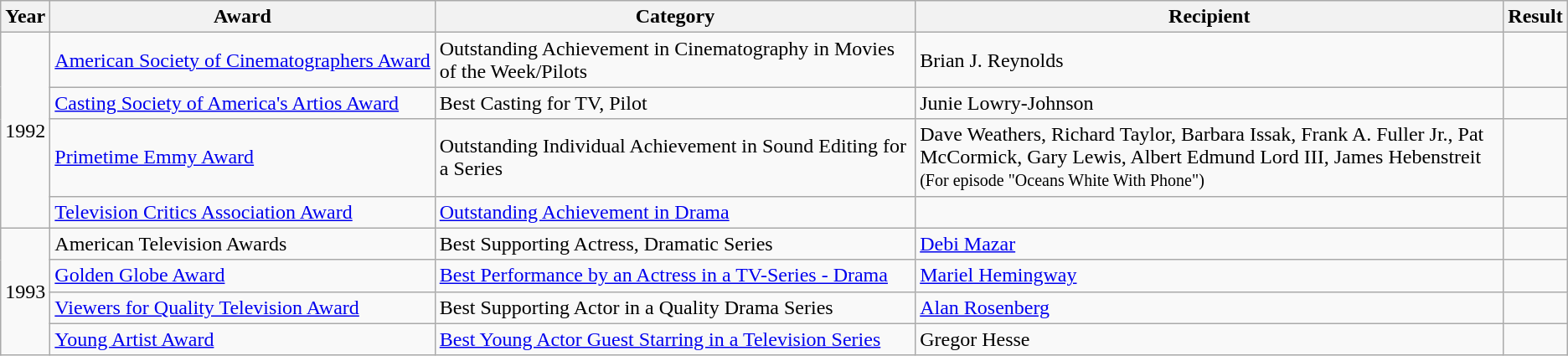<table class="wikitable">
<tr>
<th>Year</th>
<th>Award</th>
<th>Category</th>
<th>Recipient</th>
<th>Result</th>
</tr>
<tr>
<td rowspan=4>1992</td>
<td style="white-space:nowrap;"><a href='#'>American Society of Cinematographers Award</a></td>
<td>Outstanding Achievement in Cinematography in Movies of the Week/Pilots</td>
<td>Brian J. Reynolds</td>
<td></td>
</tr>
<tr>
<td><a href='#'>Casting Society of America's Artios Award</a></td>
<td>Best Casting for TV, Pilot</td>
<td>Junie Lowry-Johnson</td>
<td></td>
</tr>
<tr>
<td><a href='#'>Primetime Emmy Award</a></td>
<td>Outstanding Individual Achievement in Sound Editing for a Series</td>
<td>Dave Weathers, Richard Taylor, Barbara Issak, Frank A. Fuller Jr., Pat McCormick, Gary Lewis, Albert Edmund Lord III, James Hebenstreit <small>(For episode "Oceans White With Phone")</small></td>
<td></td>
</tr>
<tr>
<td><a href='#'>Television Critics Association Award</a></td>
<td><a href='#'>Outstanding Achievement in Drama</a></td>
<td></td>
<td></td>
</tr>
<tr>
<td rowspan=4>1993</td>
<td>American Television Awards</td>
<td>Best Supporting Actress, Dramatic Series</td>
<td><a href='#'>Debi Mazar</a></td>
<td></td>
</tr>
<tr>
<td><a href='#'>Golden Globe Award</a></td>
<td><a href='#'>Best Performance by an Actress in a TV-Series - Drama</a></td>
<td><a href='#'>Mariel Hemingway</a></td>
<td></td>
</tr>
<tr>
<td><a href='#'>Viewers for Quality Television Award</a></td>
<td style="white-space:nowrap;">Best Supporting Actor in a Quality Drama Series</td>
<td><a href='#'>Alan Rosenberg</a></td>
<td></td>
</tr>
<tr>
<td><a href='#'>Young Artist Award</a></td>
<td><a href='#'>Best Young Actor Guest Starring in a Television Series</a></td>
<td>Gregor Hesse</td>
<td></td>
</tr>
</table>
